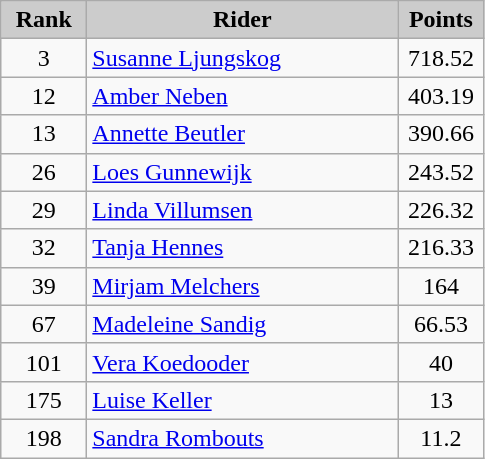<table class="wikitable alternance" style="text-align:center;">
<tr>
<th scope="col" style="background-color:#CCCCCC; width:50px;">Rank</th>
<th scope="col" style="background-color:#CCCCCC; width:200px;">Rider</th>
<th scope="col" style="background-color:#CCCCCC; width:50px;">Points</th>
</tr>
<tr>
<td>3</td>
<td style="text-align:left;"> <a href='#'>Susanne Ljungskog</a></td>
<td>718.52</td>
</tr>
<tr>
<td>12</td>
<td style="text-align:left;"> <a href='#'>Amber Neben</a></td>
<td>403.19</td>
</tr>
<tr>
<td>13</td>
<td style="text-align:left;"> <a href='#'>Annette Beutler</a></td>
<td>390.66</td>
</tr>
<tr>
<td>26</td>
<td style="text-align:left;"> <a href='#'>Loes Gunnewijk</a></td>
<td>243.52</td>
</tr>
<tr>
<td>29</td>
<td style="text-align:left;"> <a href='#'>Linda Villumsen</a></td>
<td>226.32</td>
</tr>
<tr>
<td>32</td>
<td style="text-align:left;"> <a href='#'>Tanja Hennes</a></td>
<td>216.33</td>
</tr>
<tr>
<td>39</td>
<td style="text-align:left;"> <a href='#'>Mirjam Melchers</a></td>
<td>164</td>
</tr>
<tr>
<td>67</td>
<td style="text-align:left;"> <a href='#'>Madeleine Sandig</a></td>
<td>66.53</td>
</tr>
<tr>
<td>101</td>
<td style="text-align:left;"> <a href='#'>Vera Koedooder</a></td>
<td>40</td>
</tr>
<tr>
<td>175</td>
<td style="text-align:left;"> <a href='#'>Luise Keller</a></td>
<td>13</td>
</tr>
<tr>
<td>198</td>
<td style="text-align:left;"> <a href='#'>Sandra Rombouts</a></td>
<td>11.2</td>
</tr>
</table>
